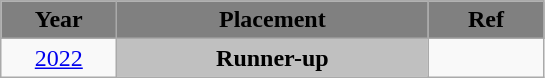<table class="wikitable">
<tr>
<th width=70px style="background:gray; color:black">Year</th>
<th width=200px style="background:gray; color:black">Placement</th>
<th width=70px style="background:gray; color:black">Ref</th>
</tr>
<tr align=center>
<td><a href='#'>2022</a></td>
<td style="background:silver;"><strong>Runner-up</strong></td>
<td></td>
</tr>
</table>
